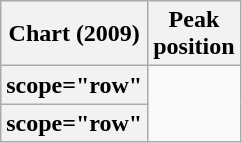<table class="wikitable sortable plainrowheaders" style="text-align:center">
<tr>
<th scope="col">Chart (2009)</th>
<th scope="col">Peak<br>position</th>
</tr>
<tr>
<th>scope="row" </th>
</tr>
<tr>
<th>scope="row" </th>
</tr>
</table>
